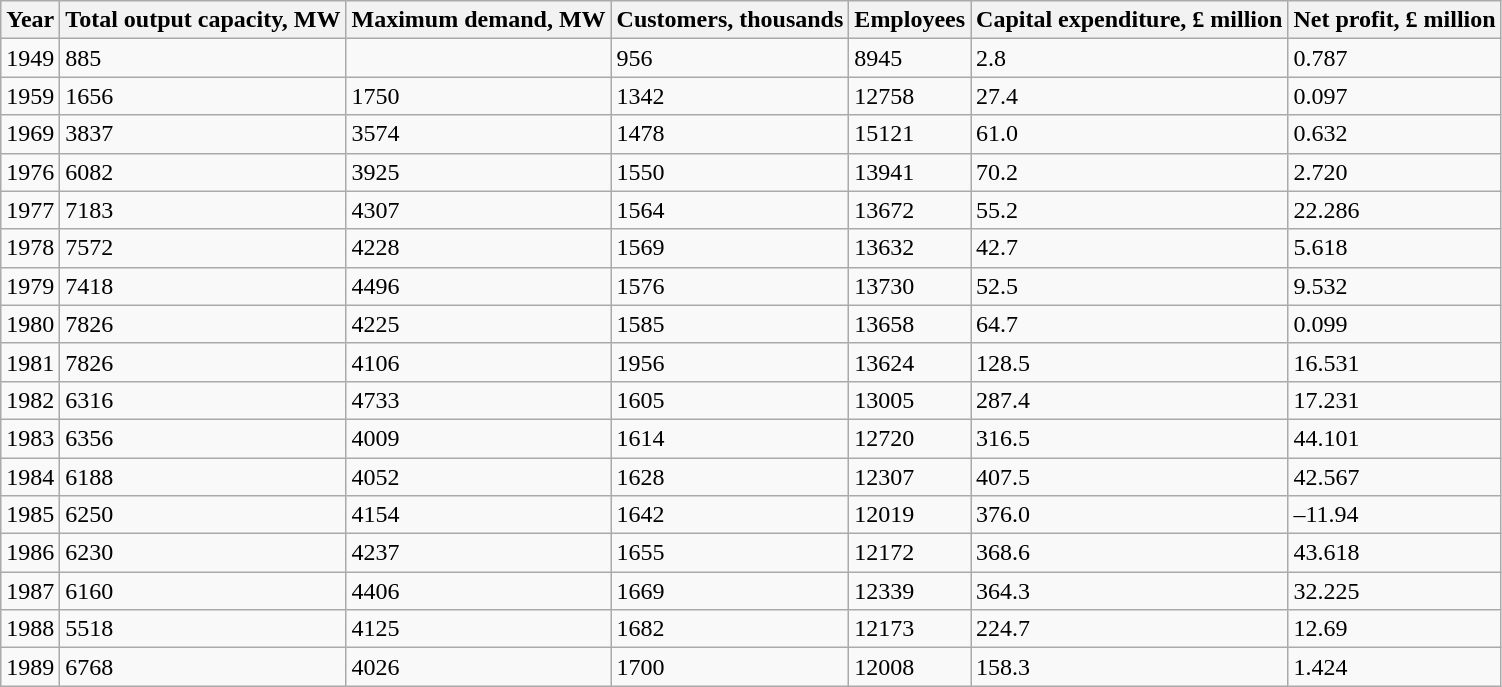<table class="wikitable">
<tr>
<th>Year</th>
<th>Total output  capacity, MW</th>
<th>Maximum  demand, MW</th>
<th>Customers,  thousands</th>
<th>Employees</th>
<th>Capital  expenditure, £ million</th>
<th>Net profit, £  million</th>
</tr>
<tr>
<td>1949</td>
<td>885</td>
<td></td>
<td>956</td>
<td>8945</td>
<td>2.8</td>
<td>0.787</td>
</tr>
<tr>
<td>1959</td>
<td>1656</td>
<td>1750</td>
<td>1342</td>
<td>12758</td>
<td>27.4</td>
<td>0.097</td>
</tr>
<tr>
<td>1969</td>
<td>3837</td>
<td>3574</td>
<td>1478</td>
<td>15121</td>
<td>61.0</td>
<td>0.632</td>
</tr>
<tr>
<td>1976</td>
<td>6082</td>
<td>3925</td>
<td>1550</td>
<td>13941</td>
<td>70.2</td>
<td>2.720</td>
</tr>
<tr>
<td>1977</td>
<td>7183</td>
<td>4307</td>
<td>1564</td>
<td>13672</td>
<td>55.2</td>
<td>22.286</td>
</tr>
<tr>
<td>1978</td>
<td>7572</td>
<td>4228</td>
<td>1569</td>
<td>13632</td>
<td>42.7</td>
<td>5.618</td>
</tr>
<tr>
<td>1979</td>
<td>7418</td>
<td>4496</td>
<td>1576</td>
<td>13730</td>
<td>52.5</td>
<td>9.532</td>
</tr>
<tr>
<td>1980</td>
<td>7826</td>
<td>4225</td>
<td>1585</td>
<td>13658</td>
<td>64.7</td>
<td>0.099</td>
</tr>
<tr>
<td>1981</td>
<td>7826</td>
<td>4106</td>
<td>1956</td>
<td>13624</td>
<td>128.5</td>
<td>16.531</td>
</tr>
<tr>
<td>1982</td>
<td>6316</td>
<td>4733</td>
<td>1605</td>
<td>13005</td>
<td>287.4</td>
<td>17.231</td>
</tr>
<tr>
<td>1983</td>
<td>6356</td>
<td>4009</td>
<td>1614</td>
<td>12720</td>
<td>316.5</td>
<td>44.101</td>
</tr>
<tr>
<td>1984</td>
<td>6188</td>
<td>4052</td>
<td>1628</td>
<td>12307</td>
<td>407.5</td>
<td>42.567</td>
</tr>
<tr>
<td>1985</td>
<td>6250</td>
<td>4154</td>
<td>1642</td>
<td>12019</td>
<td>376.0</td>
<td>–11.94</td>
</tr>
<tr>
<td>1986</td>
<td>6230</td>
<td>4237</td>
<td>1655</td>
<td>12172</td>
<td>368.6</td>
<td>43.618</td>
</tr>
<tr>
<td>1987</td>
<td>6160</td>
<td>4406</td>
<td>1669</td>
<td>12339</td>
<td>364.3</td>
<td>32.225</td>
</tr>
<tr>
<td>1988</td>
<td>5518</td>
<td>4125</td>
<td>1682</td>
<td>12173</td>
<td>224.7</td>
<td>12.69</td>
</tr>
<tr>
<td>1989</td>
<td>6768</td>
<td>4026</td>
<td>1700</td>
<td>12008</td>
<td>158.3</td>
<td>1.424</td>
</tr>
</table>
